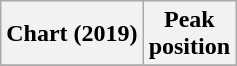<table class="wikitable plainrowheaders" style="text-align:center">
<tr>
<th scope="col">Chart (2019)</th>
<th scope="col">Peak<br>position</th>
</tr>
<tr>
</tr>
</table>
